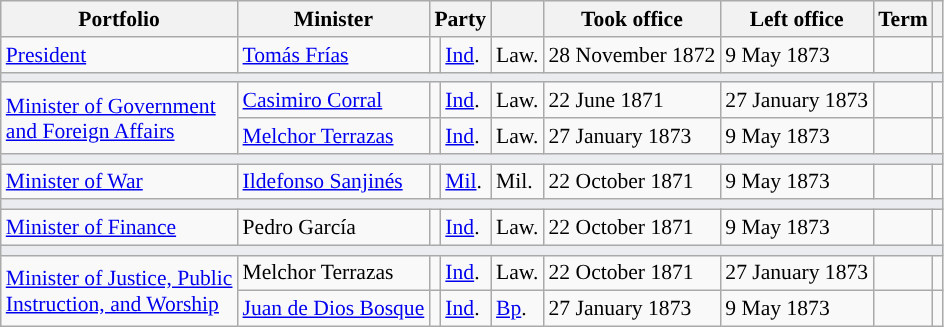<table class="wikitable" style="font-size:90%;">
<tr>
<th>Portfolio</th>
<th>Minister</th>
<th colspan="2">Party</th>
<th></th>
<th>Took office</th>
<th>Left office</th>
<th>Term</th>
<th></th>
</tr>
<tr>
<td><a href='#'>President</a></td>
<td><a href='#'>Tomás Frías</a></td>
<td style="background-color:"></td>
<td><a href='#'>Ind</a>.</td>
<td>Law.</td>
<td>28 November 1872</td>
<td>9 May 1873</td>
<td></td>
<td></td>
</tr>
<tr>
<td colspan="9" bgcolor="#EAECF0"></td>
</tr>
<tr>
<td rowspan=2><a href='#'>Minister of Government<br>and Foreign Affairs</a></td>
<td><a href='#'>Casimiro Corral</a></td>
<td style="background-color:"></td>
<td><a href='#'>Ind</a>.</td>
<td>Law.</td>
<td>22 June 1871</td>
<td>27 January 1873</td>
<td></td>
<td></td>
</tr>
<tr>
<td><a href='#'>Melchor Terrazas</a></td>
<td style="background-color:"></td>
<td><a href='#'>Ind</a>.</td>
<td>Law.</td>
<td>27 January 1873</td>
<td>9 May 1873</td>
<td></td>
<td></td>
</tr>
<tr>
<td colspan="9" bgcolor="#EAECF0"></td>
</tr>
<tr>
<td><a href='#'>Minister of War</a></td>
<td><a href='#'>Ildefonso Sanjinés</a></td>
<td style="background-color:"></td>
<td><a href='#'>Mil</a>.</td>
<td>Mil.</td>
<td>22 October 1871</td>
<td>9 May 1873</td>
<td></td>
<td></td>
</tr>
<tr>
<td colspan="9" bgcolor="#EAECF0"></td>
</tr>
<tr>
<td><a href='#'>Minister of Finance</a></td>
<td>Pedro García</td>
<td style="background-color:"></td>
<td><a href='#'>Ind</a>.</td>
<td>Law.</td>
<td>22 October 1871</td>
<td>9 May 1873</td>
<td></td>
<td></td>
</tr>
<tr>
<td colspan="9" bgcolor="#EAECF0"></td>
</tr>
<tr>
<td rowspan=2><a href='#'>Minister of Justice, Public<br>Instruction, and Worship</a></td>
<td>Melchor Terrazas</td>
<td style="background-color:"></td>
<td><a href='#'>Ind</a>.</td>
<td>Law.</td>
<td>22 October 1871</td>
<td>27 January 1873</td>
<td></td>
<td></td>
</tr>
<tr>
<td><a href='#'>Juan de Dios Bosque</a></td>
<td style="background-color:"></td>
<td><a href='#'>Ind</a>.</td>
<td><a href='#'>Bp</a>.</td>
<td>27 January 1873</td>
<td>9 May 1873</td>
<td></td>
<td></td>
</tr>
</table>
